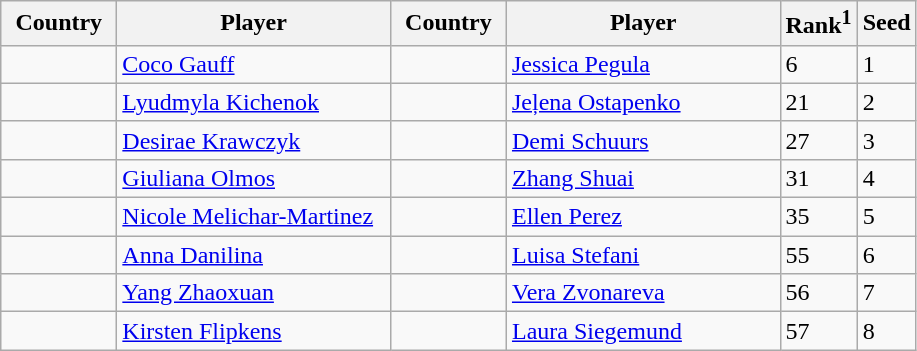<table class="sortable wikitable">
<tr>
<th width="70">Country</th>
<th width="175">Player</th>
<th width="70">Country</th>
<th width="175">Player</th>
<th>Rank<sup>1</sup></th>
<th>Seed</th>
</tr>
<tr>
<td></td>
<td><a href='#'>Coco Gauff</a></td>
<td></td>
<td><a href='#'>Jessica Pegula</a></td>
<td>6</td>
<td>1</td>
</tr>
<tr>
<td></td>
<td><a href='#'>Lyudmyla Kichenok</a></td>
<td></td>
<td><a href='#'>Jeļena Ostapenko</a></td>
<td>21</td>
<td>2</td>
</tr>
<tr>
<td></td>
<td><a href='#'>Desirae Krawczyk</a></td>
<td></td>
<td><a href='#'>Demi Schuurs</a></td>
<td>27</td>
<td>3</td>
</tr>
<tr>
<td></td>
<td><a href='#'>Giuliana Olmos</a></td>
<td></td>
<td><a href='#'>Zhang Shuai</a></td>
<td>31</td>
<td>4</td>
</tr>
<tr>
<td></td>
<td><a href='#'>Nicole Melichar-Martinez</a></td>
<td></td>
<td><a href='#'>Ellen Perez</a></td>
<td>35</td>
<td>5</td>
</tr>
<tr>
<td></td>
<td><a href='#'>Anna Danilina</a></td>
<td></td>
<td><a href='#'>Luisa Stefani</a></td>
<td>55</td>
<td>6</td>
</tr>
<tr>
<td></td>
<td><a href='#'>Yang Zhaoxuan</a></td>
<td></td>
<td><a href='#'>Vera Zvonareva</a></td>
<td>56</td>
<td>7</td>
</tr>
<tr>
<td></td>
<td><a href='#'>Kirsten Flipkens</a></td>
<td></td>
<td><a href='#'>Laura Siegemund</a></td>
<td>57</td>
<td>8</td>
</tr>
</table>
